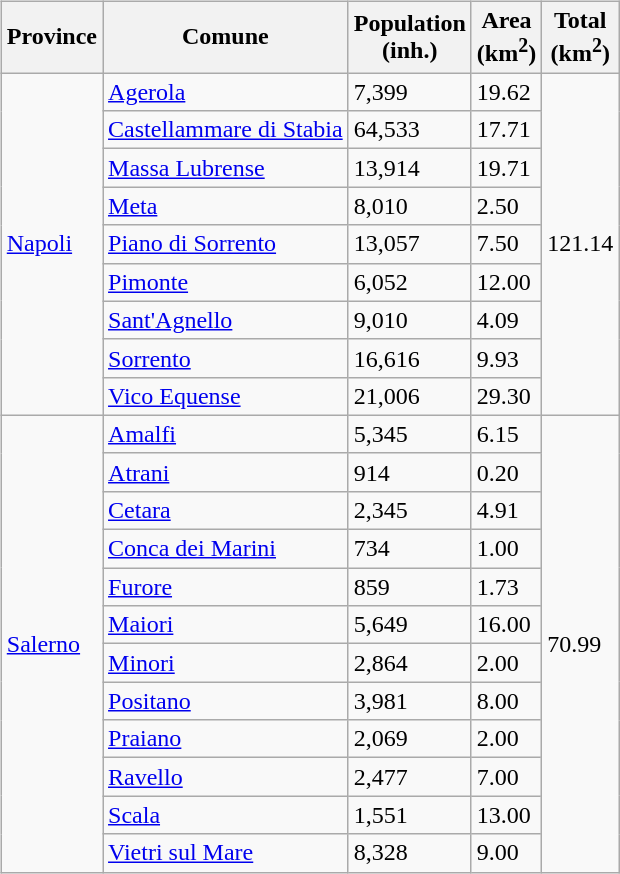<table>
<tr>
<td width="10"> </td>
<td valign="top"><br><table class="wikitable">
<tr>
<th>Province</th>
<th>Comune</th>
<th>Population<br>(inh.)</th>
<th>Area<br>(km<sup>2</sup>)</th>
<th>Total<br>(km<sup>2</sup>)</th>
</tr>
<tr>
<td rowspan="9"><a href='#'>Napoli</a></td>
<td><a href='#'>Agerola</a></td>
<td>7,399</td>
<td>19.62</td>
<td rowspan="9">121.14</td>
</tr>
<tr>
<td><a href='#'>Castellammare di Stabia</a></td>
<td>64,533</td>
<td>17.71</td>
</tr>
<tr>
<td><a href='#'>Massa Lubrense</a></td>
<td>13,914</td>
<td>19.71</td>
</tr>
<tr>
<td><a href='#'>Meta</a></td>
<td>8,010</td>
<td>2.50</td>
</tr>
<tr>
<td><a href='#'>Piano di Sorrento</a></td>
<td>13,057</td>
<td>7.50</td>
</tr>
<tr>
<td><a href='#'>Pimonte</a></td>
<td>6,052</td>
<td>12.00</td>
</tr>
<tr>
<td><a href='#'>Sant'Agnello</a></td>
<td>9,010</td>
<td>4.09</td>
</tr>
<tr>
<td><a href='#'>Sorrento</a></td>
<td>16,616</td>
<td>9.93</td>
</tr>
<tr>
<td><a href='#'>Vico Equense</a></td>
<td>21,006</td>
<td>29.30</td>
</tr>
<tr>
<td rowspan="12"><a href='#'>Salerno</a></td>
<td><a href='#'>Amalfi</a></td>
<td>5,345</td>
<td>6.15</td>
<td rowspan="12">70.99</td>
</tr>
<tr>
<td><a href='#'>Atrani</a></td>
<td>914</td>
<td>0.20</td>
</tr>
<tr>
<td><a href='#'>Cetara</a></td>
<td>2,345</td>
<td>4.91</td>
</tr>
<tr>
<td><a href='#'>Conca dei Marini</a></td>
<td>734</td>
<td>1.00</td>
</tr>
<tr>
<td><a href='#'>Furore</a></td>
<td>859</td>
<td>1.73</td>
</tr>
<tr>
<td><a href='#'>Maiori</a></td>
<td>5,649</td>
<td>16.00</td>
</tr>
<tr>
<td><a href='#'>Minori</a></td>
<td>2,864</td>
<td>2.00</td>
</tr>
<tr>
<td><a href='#'>Positano</a></td>
<td>3,981</td>
<td>8.00</td>
</tr>
<tr>
<td><a href='#'>Praiano</a></td>
<td>2,069</td>
<td>2.00</td>
</tr>
<tr>
<td><a href='#'>Ravello</a></td>
<td>2,477</td>
<td>7.00</td>
</tr>
<tr>
<td><a href='#'>Scala</a></td>
<td>1,551</td>
<td>13.00</td>
</tr>
<tr>
<td><a href='#'>Vietri sul Mare</a></td>
<td>8,328</td>
<td>9.00</td>
</tr>
</table>
</td>
</tr>
</table>
